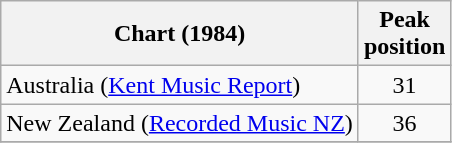<table class="wikitable sortable" border="1">
<tr>
<th>Chart (1984)</th>
<th>Peak<br>position</th>
</tr>
<tr>
<td align="left">Australia (<a href='#'>Kent Music Report</a>)</td>
<td style="text-align:center;">31</td>
</tr>
<tr>
<td align="left">New Zealand (<a href='#'>Recorded Music NZ</a>)</td>
<td style="text-align:center;">36</td>
</tr>
<tr>
</tr>
</table>
